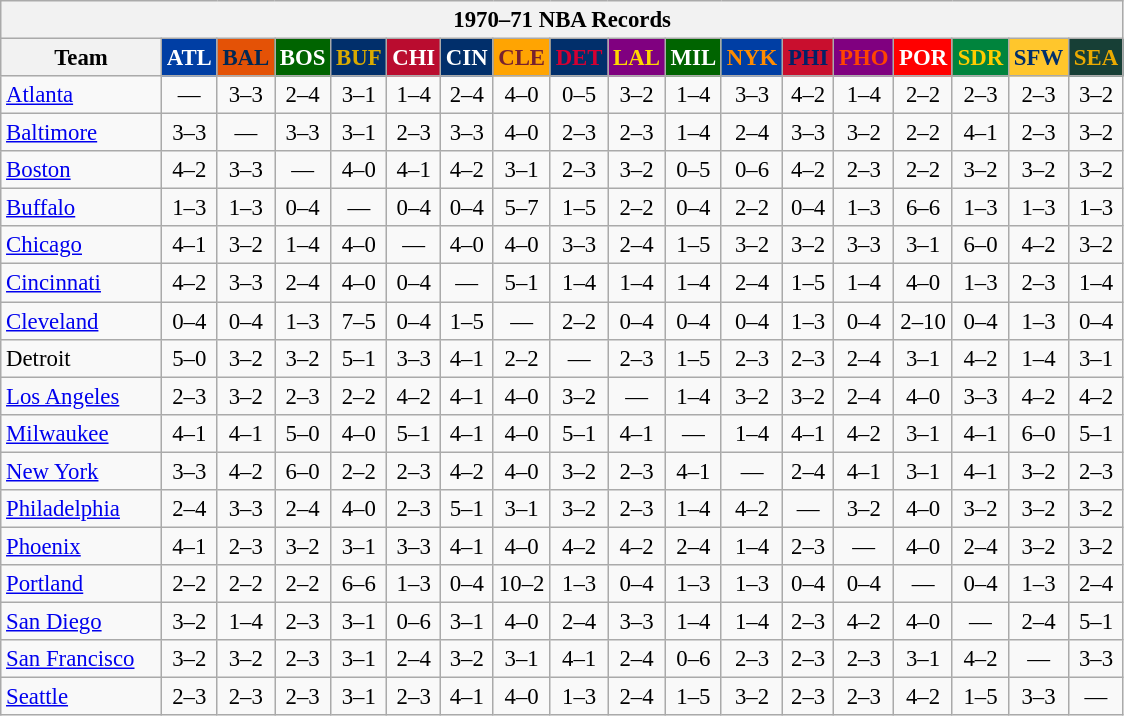<table class="wikitable" style="font-size:95%; text-align:center;">
<tr>
<th colspan=18>1970–71 NBA Records</th>
</tr>
<tr>
<th width=100>Team</th>
<th style="background:#003EA4;color:#FFFFFF;width=35">ATL</th>
<th style="background:#E45206;color:#012854;width=35">BAL</th>
<th style="background:#006400;color:#FFFFFF;width=35">BOS</th>
<th style="background:#012F6B;color:#D9AA00;width=35">BUF</th>
<th style="background:#BA0C2F;color:#FFFFFF;width=35">CHI</th>
<th style="background:#012F6B;color:#FFFFFF;width=35">CIN</th>
<th style="background:#FFA402;color:#77222F;width=35">CLE</th>
<th style="background:#012F6B;color:#D40032;width=35">DET</th>
<th style="background:#800080;color:#FFD700;width=35">LAL</th>
<th style="background:#006400;color:#FFFFFF;width=35">MIL</th>
<th style="background:#003EA4;color:#FF8C00;width=35">NYK</th>
<th style="background:#C90F2E;color:#022167;width=35">PHI</th>
<th style="background:#800080;color:#FF4500;width=35">PHO</th>
<th style="background:#FF0000;color:#FFFFFF;width=35">POR</th>
<th style="background:#00843D;color:#FFCC00;width=35">SDR</th>
<th style="background:#FFC62C;color:#012F6B;width=35">SFW</th>
<th style="background:#173F36;color:#EBAA00;width=35">SEA</th>
</tr>
<tr>
<td style="text-align:left;"><a href='#'>Atlanta</a></td>
<td>—</td>
<td>3–3</td>
<td>2–4</td>
<td>3–1</td>
<td>1–4</td>
<td>2–4</td>
<td>4–0</td>
<td>0–5</td>
<td>3–2</td>
<td>1–4</td>
<td>3–3</td>
<td>4–2</td>
<td>1–4</td>
<td>2–2</td>
<td>2–3</td>
<td>2–3</td>
<td>3–2</td>
</tr>
<tr>
<td style="text-align:left;"><a href='#'>Baltimore</a></td>
<td>3–3</td>
<td>—</td>
<td>3–3</td>
<td>3–1</td>
<td>2–3</td>
<td>3–3</td>
<td>4–0</td>
<td>2–3</td>
<td>2–3</td>
<td>1–4</td>
<td>2–4</td>
<td>3–3</td>
<td>3–2</td>
<td>2–2</td>
<td>4–1</td>
<td>2–3</td>
<td>3–2</td>
</tr>
<tr>
<td style="text-align:left;"><a href='#'>Boston</a></td>
<td>4–2</td>
<td>3–3</td>
<td>—</td>
<td>4–0</td>
<td>4–1</td>
<td>4–2</td>
<td>3–1</td>
<td>2–3</td>
<td>3–2</td>
<td>0–5</td>
<td>0–6</td>
<td>4–2</td>
<td>2–3</td>
<td>2–2</td>
<td>3–2</td>
<td>3–2</td>
<td>3–2</td>
</tr>
<tr>
<td style="text-align:left;"><a href='#'>Buffalo</a></td>
<td>1–3</td>
<td>1–3</td>
<td>0–4</td>
<td>—</td>
<td>0–4</td>
<td>0–4</td>
<td>5–7</td>
<td>1–5</td>
<td>2–2</td>
<td>0–4</td>
<td>2–2</td>
<td>0–4</td>
<td>1–3</td>
<td>6–6</td>
<td>1–3</td>
<td>1–3</td>
<td>1–3</td>
</tr>
<tr>
<td style="text-align:left;"><a href='#'>Chicago</a></td>
<td>4–1</td>
<td>3–2</td>
<td>1–4</td>
<td>4–0</td>
<td>—</td>
<td>4–0</td>
<td>4–0</td>
<td>3–3</td>
<td>2–4</td>
<td>1–5</td>
<td>3–2</td>
<td>3–2</td>
<td>3–3</td>
<td>3–1</td>
<td>6–0</td>
<td>4–2</td>
<td>3–2</td>
</tr>
<tr>
<td style="text-align:left;"><a href='#'>Cincinnati</a></td>
<td>4–2</td>
<td>3–3</td>
<td>2–4</td>
<td>4–0</td>
<td>0–4</td>
<td>—</td>
<td>5–1</td>
<td>1–4</td>
<td>1–4</td>
<td>1–4</td>
<td>2–4</td>
<td>1–5</td>
<td>1–4</td>
<td>4–0</td>
<td>1–3</td>
<td>2–3</td>
<td>1–4</td>
</tr>
<tr>
<td style="text-align:left;"><a href='#'>Cleveland</a></td>
<td>0–4</td>
<td>0–4</td>
<td>1–3</td>
<td>7–5</td>
<td>0–4</td>
<td>1–5</td>
<td>—</td>
<td>2–2</td>
<td>0–4</td>
<td>0–4</td>
<td>0–4</td>
<td>1–3</td>
<td>0–4</td>
<td>2–10</td>
<td>0–4</td>
<td>1–3</td>
<td>0–4</td>
</tr>
<tr>
<td style="text-align:left;">Detroit</td>
<td>5–0</td>
<td>3–2</td>
<td>3–2</td>
<td>5–1</td>
<td>3–3</td>
<td>4–1</td>
<td>2–2</td>
<td>—</td>
<td>2–3</td>
<td>1–5</td>
<td>2–3</td>
<td>2–3</td>
<td>2–4</td>
<td>3–1</td>
<td>4–2</td>
<td>1–4</td>
<td>3–1</td>
</tr>
<tr>
<td style="text-align:left;"><a href='#'>Los Angeles</a></td>
<td>2–3</td>
<td>3–2</td>
<td>2–3</td>
<td>2–2</td>
<td>4–2</td>
<td>4–1</td>
<td>4–0</td>
<td>3–2</td>
<td>—</td>
<td>1–4</td>
<td>3–2</td>
<td>3–2</td>
<td>2–4</td>
<td>4–0</td>
<td>3–3</td>
<td>4–2</td>
<td>4–2</td>
</tr>
<tr>
<td style="text-align:left;"><a href='#'>Milwaukee</a></td>
<td>4–1</td>
<td>4–1</td>
<td>5–0</td>
<td>4–0</td>
<td>5–1</td>
<td>4–1</td>
<td>4–0</td>
<td>5–1</td>
<td>4–1</td>
<td>—</td>
<td>1–4</td>
<td>4–1</td>
<td>4–2</td>
<td>3–1</td>
<td>4–1</td>
<td>6–0</td>
<td>5–1</td>
</tr>
<tr>
<td style="text-align:left;"><a href='#'>New York</a></td>
<td>3–3</td>
<td>4–2</td>
<td>6–0</td>
<td>2–2</td>
<td>2–3</td>
<td>4–2</td>
<td>4–0</td>
<td>3–2</td>
<td>2–3</td>
<td>4–1</td>
<td>—</td>
<td>2–4</td>
<td>4–1</td>
<td>3–1</td>
<td>4–1</td>
<td>3–2</td>
<td>2–3</td>
</tr>
<tr>
<td style="text-align:left;"><a href='#'>Philadelphia</a></td>
<td>2–4</td>
<td>3–3</td>
<td>2–4</td>
<td>4–0</td>
<td>2–3</td>
<td>5–1</td>
<td>3–1</td>
<td>3–2</td>
<td>2–3</td>
<td>1–4</td>
<td>4–2</td>
<td>—</td>
<td>3–2</td>
<td>4–0</td>
<td>3–2</td>
<td>3–2</td>
<td>3–2</td>
</tr>
<tr>
<td style="text-align:left;"><a href='#'>Phoenix</a></td>
<td>4–1</td>
<td>2–3</td>
<td>3–2</td>
<td>3–1</td>
<td>3–3</td>
<td>4–1</td>
<td>4–0</td>
<td>4–2</td>
<td>4–2</td>
<td>2–4</td>
<td>1–4</td>
<td>2–3</td>
<td>—</td>
<td>4–0</td>
<td>2–4</td>
<td>3–2</td>
<td>3–2</td>
</tr>
<tr>
<td style="text-align:left;"><a href='#'>Portland</a></td>
<td>2–2</td>
<td>2–2</td>
<td>2–2</td>
<td>6–6</td>
<td>1–3</td>
<td>0–4</td>
<td>10–2</td>
<td>1–3</td>
<td>0–4</td>
<td>1–3</td>
<td>1–3</td>
<td>0–4</td>
<td>0–4</td>
<td>—</td>
<td>0–4</td>
<td>1–3</td>
<td>2–4</td>
</tr>
<tr>
<td style="text-align:left;"><a href='#'>San Diego</a></td>
<td>3–2</td>
<td>1–4</td>
<td>2–3</td>
<td>3–1</td>
<td>0–6</td>
<td>3–1</td>
<td>4–0</td>
<td>2–4</td>
<td>3–3</td>
<td>1–4</td>
<td>1–4</td>
<td>2–3</td>
<td>4–2</td>
<td>4–0</td>
<td>—</td>
<td>2–4</td>
<td>5–1</td>
</tr>
<tr>
<td style="text-align:left;"><a href='#'>San Francisco</a></td>
<td>3–2</td>
<td>3–2</td>
<td>2–3</td>
<td>3–1</td>
<td>2–4</td>
<td>3–2</td>
<td>3–1</td>
<td>4–1</td>
<td>2–4</td>
<td>0–6</td>
<td>2–3</td>
<td>2–3</td>
<td>2–3</td>
<td>3–1</td>
<td>4–2</td>
<td>—</td>
<td>3–3</td>
</tr>
<tr>
<td style="text-align:left;"><a href='#'>Seattle</a></td>
<td>2–3</td>
<td>2–3</td>
<td>2–3</td>
<td>3–1</td>
<td>2–3</td>
<td>4–1</td>
<td>4–0</td>
<td>1–3</td>
<td>2–4</td>
<td>1–5</td>
<td>3–2</td>
<td>2–3</td>
<td>2–3</td>
<td>4–2</td>
<td>1–5</td>
<td>3–3</td>
<td>—</td>
</tr>
</table>
